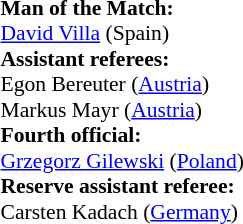<table style="width:100%; font-size:90%;">
<tr>
<td><br><strong>Man of the Match:</strong>
<br><a href='#'>David Villa</a> (Spain)<br><strong>Assistant referees:</strong>
<br>Egon Bereuter (<a href='#'>Austria</a>)
<br>Markus Mayr (<a href='#'>Austria</a>)
<br><strong>Fourth official:</strong>
<br><a href='#'>Grzegorz Gilewski</a> (<a href='#'>Poland</a>)
<br><strong>Reserve assistant referee:</strong>
<br>Carsten Kadach (<a href='#'>Germany</a>)</td>
</tr>
</table>
